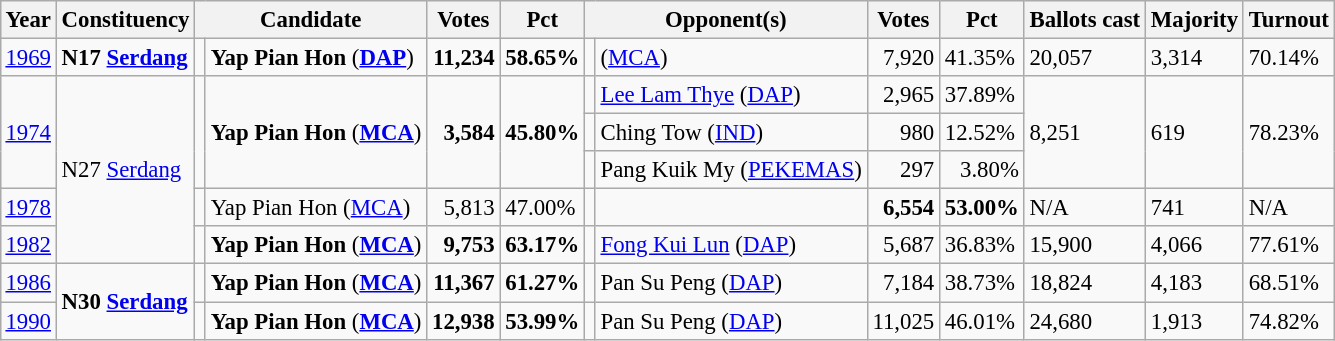<table class="wikitable" style="margin:0.5em ; font-size:95%">
<tr>
<th>Year</th>
<th>Constituency</th>
<th colspan=2>Candidate</th>
<th>Votes</th>
<th>Pct</th>
<th colspan=2>Opponent(s)</th>
<th>Votes</th>
<th>Pct</th>
<th>Ballots cast</th>
<th>Majority</th>
<th>Turnout</th>
</tr>
<tr>
<td><a href='#'>1969</a></td>
<td><strong>N17 <a href='#'>Serdang</a></strong></td>
<td></td>
<td><strong>Yap Pian Hon</strong> (<a href='#'><strong>DAP</strong></a>)</td>
<td align="right"><strong>11,234</strong></td>
<td><strong>58.65%</strong></td>
<td></td>
<td> (<a href='#'>MCA</a>)</td>
<td align="right">7,920</td>
<td>41.35%</td>
<td>20,057</td>
<td>3,314</td>
<td>70.14%</td>
</tr>
<tr>
<td rowspan="3"><a href='#'>1974</a></td>
<td rowspan=5>N27 <a href='#'>Serdang</a></td>
<td rowspan="3"  ></td>
<td rowspan="3"><strong>Yap Pian Hon</strong> (<a href='#'><strong>MCA</strong></a>)</td>
<td rowspan="3" align="right"><strong>3,584</strong></td>
<td rowspan="3"><strong>45.80%</strong></td>
<td></td>
<td><a href='#'>Lee Lam Thye</a> (<a href='#'>DAP</a>)</td>
<td align="right">2,965</td>
<td>37.89%</td>
<td rowspan="3">8,251</td>
<td rowspan="3">619</td>
<td rowspan="3">78.23%</td>
</tr>
<tr>
<td></td>
<td>Ching Tow (<a href='#'>IND</a>)</td>
<td align="right">980</td>
<td>12.52%</td>
</tr>
<tr>
<td></td>
<td>Pang Kuik My (<a href='#'>PEKEMAS</a>)</td>
<td align="right">297</td>
<td align="right">3.80%</td>
</tr>
<tr>
<td><a href='#'>1978</a></td>
<td></td>
<td>Yap Pian Hon (<a href='#'>MCA</a>)</td>
<td align="right">5,813</td>
<td>47.00%</td>
<td></td>
<td></td>
<td align="right"><strong>6,554</strong></td>
<td><strong>53.00%</strong></td>
<td>N/A</td>
<td>741</td>
<td>N/A</td>
</tr>
<tr>
<td><a href='#'>1982</a></td>
<td></td>
<td><strong>Yap Pian Hon</strong> (<a href='#'><strong>MCA</strong></a>)</td>
<td align="right"><strong>9,753</strong></td>
<td><strong>63.17%</strong></td>
<td></td>
<td><a href='#'>Fong Kui Lun</a> (<a href='#'>DAP</a>)</td>
<td align="right">5,687</td>
<td>36.83%</td>
<td>15,900</td>
<td>4,066</td>
<td>77.61%</td>
</tr>
<tr>
<td><a href='#'>1986</a></td>
<td rowspan=2><strong>N30 <a href='#'>Serdang</a></strong></td>
<td></td>
<td><strong>Yap Pian Hon</strong> (<a href='#'><strong>MCA</strong></a>)</td>
<td align="right"><strong>11,367</strong></td>
<td><strong>61.27%</strong></td>
<td></td>
<td>Pan Su Peng (<a href='#'>DAP</a>)</td>
<td align="right">7,184</td>
<td>38.73%</td>
<td>18,824</td>
<td>4,183</td>
<td>68.51%</td>
</tr>
<tr>
<td><a href='#'>1990</a></td>
<td></td>
<td><strong>Yap Pian Hon</strong> (<a href='#'><strong>MCA</strong></a>)</td>
<td align="right"><strong>12,938</strong></td>
<td><strong>53.99%</strong></td>
<td></td>
<td>Pan Su Peng (<a href='#'>DAP</a>)</td>
<td align="right">11,025</td>
<td>46.01%</td>
<td>24,680</td>
<td>1,913</td>
<td>74.82%</td>
</tr>
</table>
